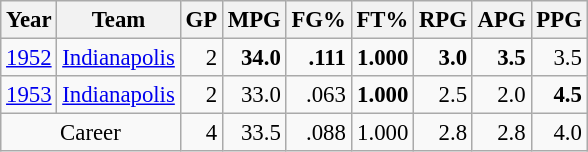<table class="wikitable sortable" style="font-size:95%; text-align:right;">
<tr>
<th>Year</th>
<th>Team</th>
<th>GP</th>
<th>MPG</th>
<th>FG%</th>
<th>FT%</th>
<th>RPG</th>
<th>APG</th>
<th>PPG</th>
</tr>
<tr>
<td style="text-align:left;"><a href='#'>1952</a></td>
<td style="text-align:left;"><a href='#'>Indianapolis</a></td>
<td>2</td>
<td><strong>34.0</strong></td>
<td><strong>.111</strong></td>
<td><strong>1.000</strong></td>
<td><strong>3.0</strong></td>
<td><strong>3.5</strong></td>
<td>3.5</td>
</tr>
<tr>
<td style="text-align:left;"><a href='#'>1953</a></td>
<td style="text-align:left;"><a href='#'>Indianapolis</a></td>
<td>2</td>
<td>33.0</td>
<td>.063</td>
<td><strong>1.000</strong></td>
<td>2.5</td>
<td>2.0</td>
<td><strong>4.5</strong></td>
</tr>
<tr>
<td colspan="2" style="text-align:center;">Career</td>
<td>4</td>
<td>33.5</td>
<td>.088</td>
<td>1.000</td>
<td>2.8</td>
<td>2.8</td>
<td>4.0</td>
</tr>
</table>
